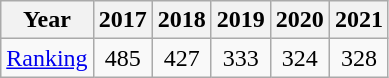<table class="wikitable">
<tr>
<th>Year</th>
<th>2017</th>
<th>2018</th>
<th>2019</th>
<th>2020</th>
<th>2021</th>
</tr>
<tr>
<td><a href='#'>Ranking</a></td>
<td align="center">485</td>
<td align="center">427</td>
<td align="center">333</td>
<td align="center">324</td>
<td align="center">328</td>
</tr>
</table>
